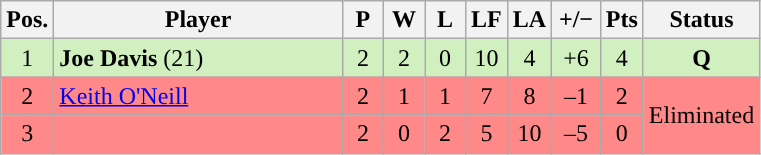<table class="wikitable" style="text-align:center; margin: 1em auto 1em auto, align:left">
<tr>
<th width=20>Pos.</th>
<th width=185>Player</th>
<th width=20>P</th>
<th width=20>W</th>
<th width=20>L</th>
<th width=20>LF</th>
<th width=20>LA</th>
<th width=25>+/−</th>
<th width=20>Pts</th>
<th width=70>Status</th>
</tr>
<tr style="background:#D0F0C0;">
<td>1</td>
<td align=left> <strong>Joe Davis</strong> (21)</td>
<td>2</td>
<td>2</td>
<td>0</td>
<td>10</td>
<td>4</td>
<td>+6</td>
<td>4</td>
<td><strong>Q</strong></td>
</tr>
<tr style="background:#FF8888;">
<td>2</td>
<td align=left> <a href='#'>Keith O'Neill</a></td>
<td>2</td>
<td>1</td>
<td>1</td>
<td>7</td>
<td>8</td>
<td>–1</td>
<td>2</td>
<td rowspan=2>Eliminated</td>
</tr>
<tr style="background:#FF8888;">
<td>3</td>
<td align=left></td>
<td>2</td>
<td>0</td>
<td>2</td>
<td>5</td>
<td>10</td>
<td>–5</td>
<td>0</td>
</tr>
</table>
